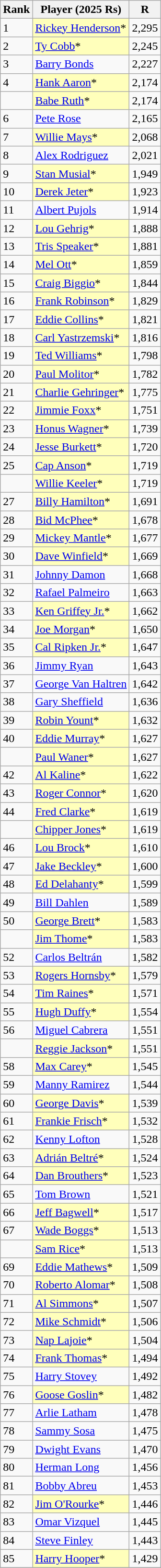<table class="wikitable" style="float:left;">
<tr style="white-space:nowrap;">
<th>Rank</th>
<th>Player (2025 Rs)</th>
<th>R</th>
</tr>
<tr>
<td>1</td>
<td style="background:#ffffbb;"><a href='#'>Rickey Henderson</a>*</td>
<td>2,295</td>
</tr>
<tr>
<td>2</td>
<td style="background:#ffffbb;"><a href='#'>Ty Cobb</a>*</td>
<td>2,245</td>
</tr>
<tr>
<td>3</td>
<td><a href='#'>Barry Bonds</a></td>
<td>2,227</td>
</tr>
<tr>
<td>4</td>
<td style="background:#ffffbb;"><a href='#'>Hank Aaron</a>*</td>
<td>2,174</td>
</tr>
<tr>
<td></td>
<td style="background:#ffffbb;"><a href='#'>Babe Ruth</a>*</td>
<td>2,174</td>
</tr>
<tr>
<td>6</td>
<td><a href='#'>Pete Rose</a></td>
<td>2,165</td>
</tr>
<tr>
<td>7</td>
<td style="background:#ffffbb;"><a href='#'>Willie Mays</a>*</td>
<td>2,068</td>
</tr>
<tr>
<td>8</td>
<td><a href='#'>Alex Rodriguez</a></td>
<td>2,021</td>
</tr>
<tr>
<td>9</td>
<td style="background:#ffffbb;"><a href='#'>Stan Musial</a>*</td>
<td>1,949</td>
</tr>
<tr>
<td>10</td>
<td style="background:#ffffbb;"><a href='#'>Derek Jeter</a>*</td>
<td>1,923</td>
</tr>
<tr>
<td>11</td>
<td><a href='#'>Albert Pujols</a></td>
<td>1,914</td>
</tr>
<tr>
<td>12</td>
<td style="background:#ffffbb;"><a href='#'>Lou Gehrig</a>*</td>
<td>1,888</td>
</tr>
<tr>
<td>13</td>
<td style="background:#ffffbb;"><a href='#'>Tris Speaker</a>*</td>
<td>1,881</td>
</tr>
<tr>
<td>14</td>
<td style="background:#ffffbb;"><a href='#'>Mel Ott</a>*</td>
<td>1,859</td>
</tr>
<tr>
<td>15</td>
<td style="background:#ffffbb;"><a href='#'>Craig Biggio</a>*</td>
<td>1,844</td>
</tr>
<tr>
<td>16</td>
<td style="background:#ffffbb;"><a href='#'>Frank Robinson</a>*</td>
<td>1,829</td>
</tr>
<tr>
<td>17</td>
<td style="background:#ffffbb;"><a href='#'>Eddie Collins</a>*</td>
<td>1,821</td>
</tr>
<tr>
<td>18</td>
<td style="background:#ffffbb;"><a href='#'>Carl Yastrzemski</a>*</td>
<td>1,816</td>
</tr>
<tr>
<td>19</td>
<td style="background:#ffffbb;"><a href='#'>Ted Williams</a>*</td>
<td>1,798</td>
</tr>
<tr>
<td>20</td>
<td style="background:#ffffbb;"><a href='#'>Paul Molitor</a>*</td>
<td>1,782</td>
</tr>
<tr>
<td>21</td>
<td style="background:#ffffbb;"><a href='#'>Charlie Gehringer</a>*</td>
<td>1,775</td>
</tr>
<tr>
<td>22</td>
<td style="background:#ffffbb;"><a href='#'>Jimmie Foxx</a>*</td>
<td>1,751</td>
</tr>
<tr>
<td>23</td>
<td style="background:#ffffbb;"><a href='#'>Honus Wagner</a>*</td>
<td>1,739</td>
</tr>
<tr>
<td>24</td>
<td style="background:#ffffbb;"><a href='#'>Jesse Burkett</a>*</td>
<td>1,720</td>
</tr>
<tr>
<td>25</td>
<td style="background:#ffffbb;"><a href='#'>Cap Anson</a>* </td>
<td>1,719</td>
</tr>
<tr>
<td></td>
<td style="background:#ffffbb;"><a href='#'>Willie Keeler</a>*</td>
<td>1,719</td>
</tr>
<tr>
<td>27</td>
<td style="background:#ffffbb;"><a href='#'>Billy Hamilton</a>*</td>
<td>1,691</td>
</tr>
<tr>
<td>28</td>
<td style="background:#ffffbb;"><a href='#'>Bid McPhee</a>*</td>
<td>1,678</td>
</tr>
<tr>
<td>29</td>
<td style="background:#ffffbb;"><a href='#'>Mickey Mantle</a>*</td>
<td>1,677</td>
</tr>
<tr>
<td>30</td>
<td style="background:#ffffbb;"><a href='#'>Dave Winfield</a>*</td>
<td>1,669</td>
</tr>
<tr>
<td>31</td>
<td><a href='#'>Johnny Damon</a></td>
<td>1,668</td>
</tr>
<tr>
<td>32</td>
<td><a href='#'>Rafael Palmeiro</a></td>
<td>1,663</td>
</tr>
<tr>
<td>33</td>
<td style="background:#ffffbb;"><a href='#'>Ken Griffey Jr.</a>*</td>
<td>1,662</td>
</tr>
<tr>
<td>34</td>
<td style="background:#ffffbb;"><a href='#'>Joe Morgan</a>*</td>
<td>1,650</td>
</tr>
<tr>
<td>35</td>
<td style="background:#ffffbb;"><a href='#'>Cal Ripken Jr.</a>*</td>
<td>1,647</td>
</tr>
<tr>
<td>36</td>
<td><a href='#'>Jimmy Ryan</a></td>
<td>1,643</td>
</tr>
<tr>
<td>37</td>
<td><a href='#'>George Van Haltren</a></td>
<td>1,642</td>
</tr>
<tr>
<td>38</td>
<td><a href='#'>Gary Sheffield</a></td>
<td>1,636</td>
</tr>
<tr>
<td>39</td>
<td style="background:#ffffbb;"><a href='#'>Robin Yount</a>*</td>
<td>1,632</td>
</tr>
<tr>
<td>40</td>
<td style="background:#ffffbb;"><a href='#'>Eddie Murray</a>*</td>
<td>1,627</td>
</tr>
<tr>
<td></td>
<td style="background:#ffffbb;"><a href='#'>Paul Waner</a>*</td>
<td>1,627</td>
</tr>
<tr>
<td>42</td>
<td style="background:#ffffbb;"><a href='#'>Al Kaline</a>*</td>
<td>1,622</td>
</tr>
<tr>
<td>43</td>
<td style="background:#ffffbb;"><a href='#'>Roger Connor</a>*</td>
<td>1,620</td>
</tr>
<tr>
<td>44</td>
<td style="background:#ffffbb;"><a href='#'>Fred Clarke</a>*</td>
<td>1,619</td>
</tr>
<tr>
<td></td>
<td style="background:#ffffbb;"><a href='#'>Chipper Jones</a>*</td>
<td>1,619</td>
</tr>
<tr>
<td>46</td>
<td style="background:#ffffbb;"><a href='#'>Lou Brock</a>*</td>
<td>1,610</td>
</tr>
<tr>
<td>47</td>
<td style="background:#ffffbb;"><a href='#'>Jake Beckley</a>*</td>
<td>1,600</td>
</tr>
<tr>
<td>48</td>
<td style="background:#ffffbb;"><a href='#'>Ed Delahanty</a>*</td>
<td>1,599</td>
</tr>
<tr>
<td>49</td>
<td><a href='#'>Bill Dahlen</a></td>
<td>1,589</td>
</tr>
<tr>
<td>50</td>
<td style="background:#ffffbb;"><a href='#'>George Brett</a>*</td>
<td>1,583</td>
</tr>
<tr>
<td></td>
<td style="background:#ffffbb;"><a href='#'>Jim Thome</a>*</td>
<td>1,583</td>
</tr>
<tr>
<td>52</td>
<td><a href='#'>Carlos Beltrán</a></td>
<td>1,582</td>
</tr>
<tr>
<td>53</td>
<td style="background:#ffffbb;"><a href='#'>Rogers Hornsby</a>*</td>
<td>1,579</td>
</tr>
<tr>
<td>54</td>
<td style="background:#ffffbb;"><a href='#'>Tim Raines</a>*</td>
<td>1,571</td>
</tr>
<tr>
<td>55</td>
<td style="background:#ffffbb;"><a href='#'>Hugh Duffy</a>*</td>
<td>1,554</td>
</tr>
<tr>
<td>56</td>
<td><a href='#'>Miguel Cabrera</a></td>
<td>1,551</td>
</tr>
<tr>
<td></td>
<td style="background:#ffffbb;"><a href='#'>Reggie Jackson</a>*</td>
<td>1,551</td>
</tr>
<tr>
<td>58</td>
<td style="background:#ffffbb;"><a href='#'>Max Carey</a>*</td>
<td>1,545</td>
</tr>
<tr>
<td>59</td>
<td><a href='#'>Manny Ramirez</a></td>
<td>1,544</td>
</tr>
<tr>
<td>60</td>
<td style="background:#ffffbb;"><a href='#'>George Davis</a>*</td>
<td>1,539</td>
</tr>
<tr>
<td>61</td>
<td style="background:#ffffbb;"><a href='#'>Frankie Frisch</a>*</td>
<td>1,532</td>
</tr>
<tr>
<td>62</td>
<td><a href='#'>Kenny Lofton</a></td>
<td>1,528</td>
</tr>
<tr>
<td>63</td>
<td style="background:#ffffbb;"><a href='#'>Adrián Beltré</a>*</td>
<td>1,524</td>
</tr>
<tr>
<td>64</td>
<td style="background:#ffffbb;"><a href='#'>Dan Brouthers</a>*</td>
<td>1,523</td>
</tr>
<tr>
<td>65</td>
<td><a href='#'>Tom Brown</a></td>
<td>1,521</td>
</tr>
<tr>
<td>66</td>
<td style="background:#ffffbb;"><a href='#'>Jeff Bagwell</a>*</td>
<td>1,517</td>
</tr>
<tr>
<td>67</td>
<td style="background:#ffffbb;"><a href='#'>Wade Boggs</a>*</td>
<td>1,513</td>
</tr>
<tr>
<td></td>
<td style="background:#ffffbb;"><a href='#'>Sam Rice</a>*</td>
<td>1,513</td>
</tr>
<tr>
<td>69</td>
<td style="background:#ffffbb;"><a href='#'>Eddie Mathews</a>*</td>
<td>1,509</td>
</tr>
<tr>
<td>70</td>
<td style="background:#ffffbb;"><a href='#'>Roberto Alomar</a>*</td>
<td>1,508</td>
</tr>
<tr>
<td>71</td>
<td style="background:#ffffbb;"><a href='#'>Al Simmons</a>*</td>
<td>1,507</td>
</tr>
<tr>
<td>72</td>
<td style="background:#ffffbb;"><a href='#'>Mike Schmidt</a>*</td>
<td>1,506</td>
</tr>
<tr>
<td>73</td>
<td style="background:#ffffbb;"><a href='#'>Nap Lajoie</a>*</td>
<td>1,504</td>
</tr>
<tr>
<td>74</td>
<td style="background:#ffffbb;"><a href='#'>Frank Thomas</a>*</td>
<td>1,494</td>
</tr>
<tr>
<td>75</td>
<td><a href='#'>Harry Stovey</a></td>
<td>1,492</td>
</tr>
<tr>
<td>76</td>
<td style="background:#ffffbb;"><a href='#'>Goose Goslin</a>*</td>
<td>1,482</td>
</tr>
<tr>
<td>77</td>
<td><a href='#'>Arlie Latham</a></td>
<td>1,478</td>
</tr>
<tr>
<td>78</td>
<td><a href='#'>Sammy Sosa</a></td>
<td>1,475</td>
</tr>
<tr>
<td>79</td>
<td><a href='#'>Dwight Evans</a></td>
<td>1,470</td>
</tr>
<tr>
<td>80</td>
<td><a href='#'>Herman Long</a></td>
<td>1,456</td>
</tr>
<tr>
<td>81</td>
<td><a href='#'>Bobby Abreu</a></td>
<td>1,453</td>
</tr>
<tr>
<td>82</td>
<td style="background:#ffffbb;"><a href='#'>Jim O'Rourke</a>*</td>
<td>1,446</td>
</tr>
<tr>
<td>83</td>
<td><a href='#'>Omar Vizquel</a></td>
<td>1,445</td>
</tr>
<tr>
<td>84</td>
<td><a href='#'>Steve Finley</a></td>
<td>1,443</td>
</tr>
<tr>
<td>85</td>
<td style="background:#ffffbb;"><a href='#'>Harry Hooper</a>*</td>
<td>1,429</td>
</tr>
<tr>
</tr>
</table>
